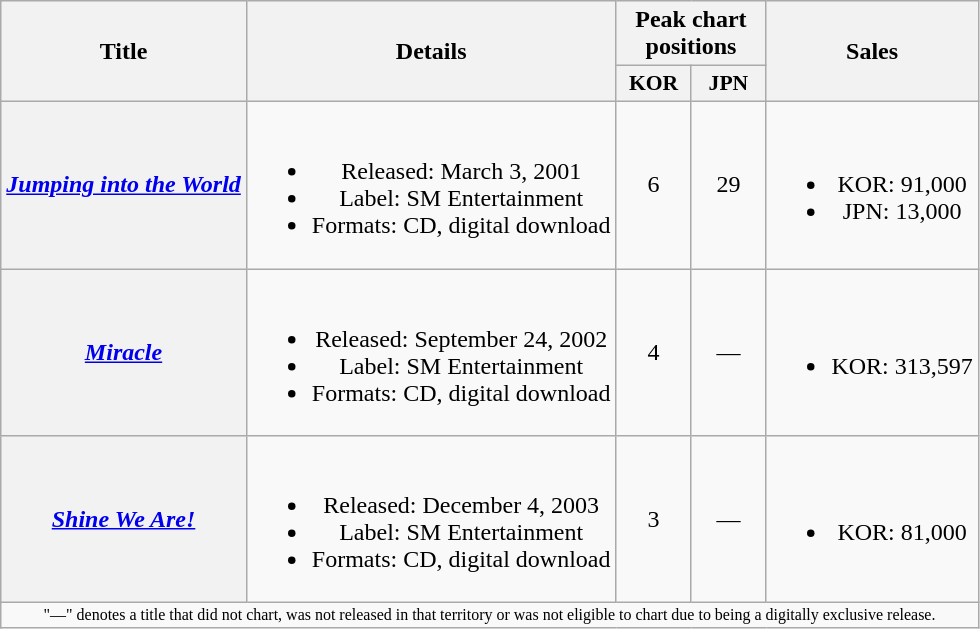<table class="wikitable plainrowheaders" style="text-align:center;">
<tr>
<th rowspan="2">Title</th>
<th rowspan="2">Details</th>
<th colspan="2">Peak chart positions</th>
<th rowspan="2">Sales</th>
</tr>
<tr>
<th style="width:3em;font-size:90%">KOR <br></th>
<th style="width:3em;font-size:90%">JPN <br></th>
</tr>
<tr>
<th scope="row"><em><a href='#'>Jumping into the World</a></em></th>
<td><br><ul><li>Released: March 3, 2001</li><li>Label: SM Entertainment</li><li>Formats: CD, digital download</li></ul></td>
<td>6</td>
<td>29</td>
<td><br><ul><li>KOR: 91,000</li><li>JPN: 13,000</li></ul></td>
</tr>
<tr>
<th scope="row"><em><a href='#'>Miracle</a></em></th>
<td><br><ul><li>Released: September 24, 2002</li><li>Label: SM Entertainment</li><li>Formats: CD, digital download</li></ul></td>
<td>4</td>
<td>—</td>
<td><br><ul><li>KOR: 313,597</li></ul></td>
</tr>
<tr>
<th scope="row"><em><a href='#'>Shine We Are!</a></em></th>
<td><br><ul><li>Released: December 4, 2003</li><li>Label: SM Entertainment</li><li>Formats: CD, digital download</li></ul></td>
<td>3</td>
<td>—</td>
<td><br><ul><li>KOR: 81,000</li></ul></td>
</tr>
<tr>
<td colspan="19" style="text-align:center; font-size:8pt;">"—" denotes a title that did not chart, was not released in that territory or was not eligible to chart due to being a digitally exclusive release.</td>
</tr>
</table>
